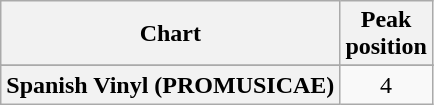<table class="wikitable sortable plainrowheaders" style="text-align:center">
<tr>
<th scope="col">Chart</th>
<th scope="col">Peak<br>position</th>
</tr>
<tr>
</tr>
<tr>
<th scope="row">Spanish Vinyl (PROMUSICAE)</th>
<td>4</td>
</tr>
</table>
